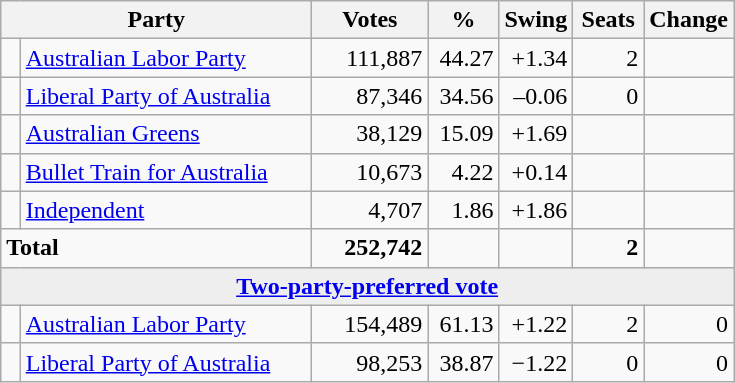<table class="wikitable">
<tr>
<th colspan="2" style="width:200px"><strong>Party</strong></th>
<th style="width:70px; text-align:center;"><strong>Votes</strong></th>
<th style="width:40px; text-align:center;"><strong>%</strong></th>
<th style="width:40px; text-align:center;"><strong>Swing</strong></th>
<th style="width:40px; text-align:center;"><strong>Seats</strong></th>
<th style="width:40px; text-align:center;"><strong>Change</strong></th>
</tr>
<tr>
<td> </td>
<td><a href='#'>Australian Labor Party</a></td>
<td align=right>111,887</td>
<td align=right>44.27</td>
<td align=right>+1.34</td>
<td align=right>2</td>
<td align=right></td>
</tr>
<tr>
<td> </td>
<td><a href='#'>Liberal Party of Australia</a></td>
<td align=right>87,346</td>
<td align=right>34.56</td>
<td align=right>–0.06</td>
<td align=right>0</td>
<td align=right></td>
</tr>
<tr>
<td> </td>
<td><a href='#'>Australian Greens</a></td>
<td align=right>38,129</td>
<td align=right>15.09</td>
<td align=right>+1.69</td>
<td align=right></td>
<td align=right></td>
</tr>
<tr>
<td> </td>
<td><a href='#'>Bullet Train for Australia</a></td>
<td align=right>10,673</td>
<td align=right>4.22</td>
<td align=right>+0.14</td>
<td align=right></td>
<td align=right></td>
</tr>
<tr>
<td> </td>
<td><a href='#'>Independent</a></td>
<td align=right>4,707</td>
<td align=right>1.86</td>
<td align=right>+1.86</td>
<td align=right></td>
<td align=right></td>
</tr>
<tr>
<td colspan="2"><strong>Total</strong></td>
<td align="right"><strong>252,742</strong></td>
<td align="right"></td>
<td align="right"></td>
<td align=right><strong>2</strong></td>
<td align=right></td>
</tr>
<tr>
<td colspan="7" style="text-align:center; background:#eee;"><strong><a href='#'>Two-party-preferred vote</a></strong></td>
</tr>
<tr>
<td> </td>
<td><a href='#'>Australian Labor Party</a></td>
<td align=right>154,489</td>
<td align=right>61.13</td>
<td align=right>+1.22</td>
<td align=right>2</td>
<td align=right>0</td>
</tr>
<tr>
<td> </td>
<td><a href='#'>Liberal Party of Australia</a></td>
<td align=right>98,253</td>
<td align=right>38.87</td>
<td align=right>−1.22</td>
<td align=right>0</td>
<td align=right>0</td>
</tr>
</table>
